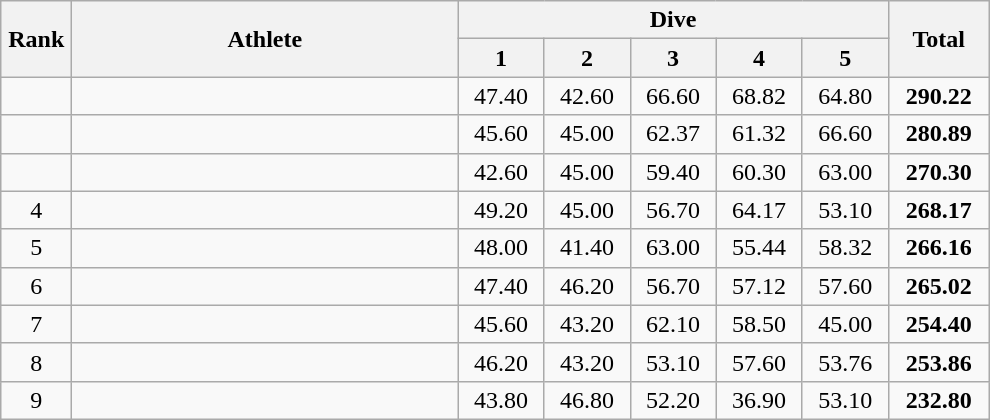<table class="wikitable" style="text-align:center">
<tr>
<th rowspan="2" width="40">Rank</th>
<th rowspan="2" width="250">Athlete</th>
<th colspan="5">Dive</th>
<th rowspan="2" width="60">Total</th>
</tr>
<tr>
<th width="50">1</th>
<th width="50">2</th>
<th width="50">3</th>
<th width="50">4</th>
<th width="50">5</th>
</tr>
<tr>
<td></td>
<td align="left"><br></td>
<td>47.40</td>
<td>42.60</td>
<td>66.60</td>
<td>68.82</td>
<td>64.80</td>
<td><strong>290.22</strong></td>
</tr>
<tr>
<td></td>
<td align="left"><br></td>
<td>45.60</td>
<td>45.00</td>
<td>62.37</td>
<td>61.32</td>
<td>66.60</td>
<td><strong>280.89</strong></td>
</tr>
<tr>
<td></td>
<td align="left"><br></td>
<td>42.60</td>
<td>45.00</td>
<td>59.40</td>
<td>60.30</td>
<td>63.00</td>
<td><strong>270.30</strong></td>
</tr>
<tr>
<td>4</td>
<td align="left"><br></td>
<td>49.20</td>
<td>45.00</td>
<td>56.70</td>
<td>64.17</td>
<td>53.10</td>
<td><strong>268.17</strong></td>
</tr>
<tr>
<td>5</td>
<td align="left"><br></td>
<td>48.00</td>
<td>41.40</td>
<td>63.00</td>
<td>55.44</td>
<td>58.32</td>
<td><strong>266.16</strong></td>
</tr>
<tr>
<td>6</td>
<td align="left"><br></td>
<td>47.40</td>
<td>46.20</td>
<td>56.70</td>
<td>57.12</td>
<td>57.60</td>
<td><strong>265.02</strong></td>
</tr>
<tr>
<td>7</td>
<td align="left"><br></td>
<td>45.60</td>
<td>43.20</td>
<td>62.10</td>
<td>58.50</td>
<td>45.00</td>
<td><strong>254.40</strong></td>
</tr>
<tr>
<td>8</td>
<td align="left"><br></td>
<td>46.20</td>
<td>43.20</td>
<td>53.10</td>
<td>57.60</td>
<td>53.76</td>
<td><strong>253.86</strong></td>
</tr>
<tr>
<td>9</td>
<td align="left"><br></td>
<td>43.80</td>
<td>46.80</td>
<td>52.20</td>
<td>36.90</td>
<td>53.10</td>
<td><strong>232.80</strong></td>
</tr>
</table>
